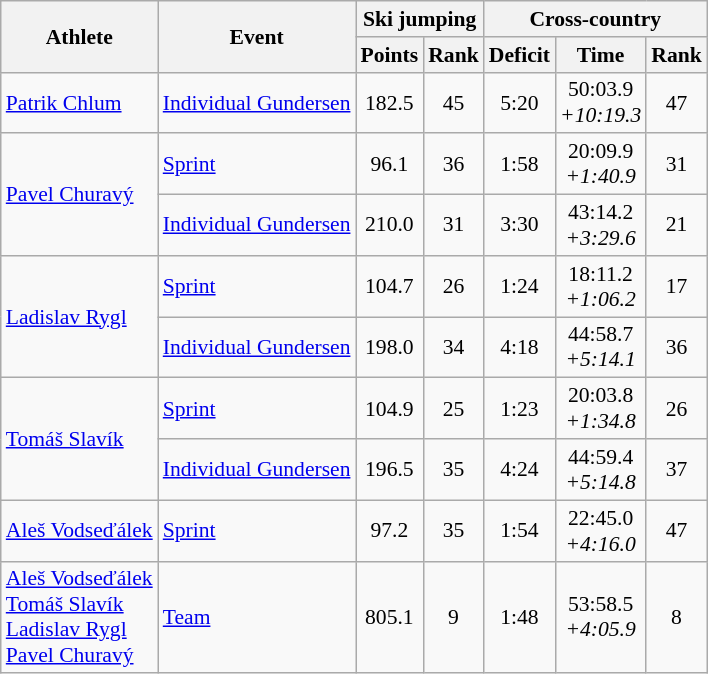<table class="wikitable" style="font-size:90%">
<tr>
<th rowspan="2">Athlete</th>
<th rowspan="2">Event</th>
<th colspan="2">Ski jumping</th>
<th colspan="6">Cross-country</th>
</tr>
<tr>
<th>Points</th>
<th>Rank</th>
<th>Deficit</th>
<th>Time</th>
<th>Rank</th>
</tr>
<tr>
<td><a href='#'>Patrik Chlum</a></td>
<td><a href='#'>Individual Gundersen</a></td>
<td align="center">182.5</td>
<td align="center">45</td>
<td align="center">5:20</td>
<td align="center">50:03.9<br> <em>+10:19.3</em></td>
<td align="center">47</td>
</tr>
<tr>
<td rowspan=2><a href='#'>Pavel Churavý</a></td>
<td><a href='#'>Sprint</a></td>
<td align="center">96.1</td>
<td align="center">36</td>
<td align="center">1:58</td>
<td align="center">20:09.9<br> <em>+1:40.9</em></td>
<td align="center">31</td>
</tr>
<tr>
<td><a href='#'>Individual Gundersen</a></td>
<td align="center">210.0</td>
<td align="center">31</td>
<td align="center">3:30</td>
<td align="center">43:14.2<br> <em>+3:29.6</em></td>
<td align="center">21</td>
</tr>
<tr>
<td rowspan=2><a href='#'>Ladislav Rygl</a></td>
<td><a href='#'>Sprint</a></td>
<td align="center">104.7</td>
<td align="center">26</td>
<td align="center">1:24</td>
<td align="center">18:11.2<br> <em>+1:06.2</em></td>
<td align="center">17</td>
</tr>
<tr>
<td><a href='#'>Individual Gundersen</a></td>
<td align="center">198.0</td>
<td align="center">34</td>
<td align="center">4:18</td>
<td align="center">44:58.7<br> <em>+5:14.1</em></td>
<td align="center">36</td>
</tr>
<tr>
<td rowspan=2><a href='#'>Tomáš Slavík</a></td>
<td><a href='#'>Sprint</a></td>
<td align="center">104.9</td>
<td align="center">25</td>
<td align="center">1:23</td>
<td align="center">20:03.8<br> <em>+1:34.8</em></td>
<td align="center">26</td>
</tr>
<tr>
<td><a href='#'>Individual Gundersen</a></td>
<td align="center">196.5</td>
<td align="center">35</td>
<td align="center">4:24</td>
<td align="center">44:59.4<br> <em>+5:14.8</em></td>
<td align="center">37</td>
</tr>
<tr>
<td><a href='#'>Aleš Vodseďálek</a></td>
<td><a href='#'>Sprint</a></td>
<td align="center">97.2</td>
<td align="center">35</td>
<td align="center">1:54</td>
<td align="center">22:45.0<br> <em>+4:16.0</em></td>
<td align="center">47</td>
</tr>
<tr>
<td><a href='#'>Aleš Vodseďálek</a><br><a href='#'>Tomáš Slavík</a> <br><a href='#'>Ladislav Rygl</a><br><a href='#'>Pavel Churavý</a></td>
<td><a href='#'>Team</a></td>
<td align="center">805.1</td>
<td align="center">9</td>
<td align="center">1:48</td>
<td align="center">53:58.5<br> <em>+4:05.9</em></td>
<td align="center">8</td>
</tr>
</table>
